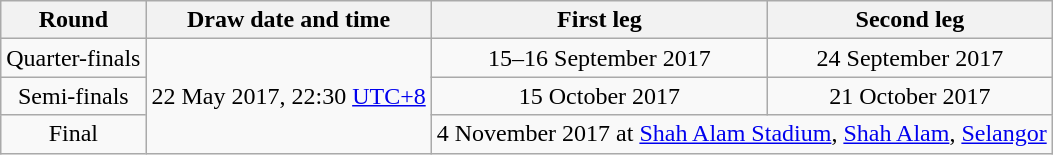<table class="wikitable" style="text-align:center">
<tr>
<th>Round</th>
<th>Draw date and time</th>
<th>First leg</th>
<th>Second leg</th>
</tr>
<tr>
<td>Quarter-finals</td>
<td rowspan=3>22 May 2017, 22:30 <a href='#'>UTC+8</a></td>
<td>15–16 September 2017</td>
<td>24 September 2017</td>
</tr>
<tr>
<td>Semi-finals</td>
<td>15 October 2017</td>
<td>21 October 2017</td>
</tr>
<tr>
<td>Final</td>
<td colspan=2>4 November 2017 at <a href='#'>Shah Alam Stadium</a>, <a href='#'>Shah Alam</a>, <a href='#'>Selangor</a></td>
</tr>
</table>
